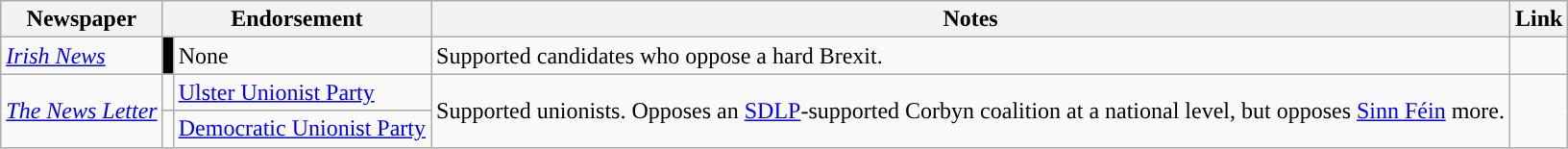<table class="wikitable">
<tr>
<th>Newspaper</th>
<th colspan=2>Endorsement</th>
<th>Notes</th>
<th>Link</th>
</tr>
<tr>
<td><em><a href='#'>Irish News</a></em></td>
<td style="background-color: #000000"></td>
<td>None</td>
<td>Supported candidates who oppose a hard Brexit.</td>
<td></td>
</tr>
<tr>
<td rowspan=2><em><a href='#'>The News Letter</a></em></td>
<td style="background-color: "></td>
<td><a href='#'>Ulster Unionist Party</a></td>
<td rowspan=2>Supported unionists. Opposes an <a href='#'>SDLP</a>-supported Corbyn coalition at a national level, but opposes <a href='#'>Sinn Féin</a> more.</td>
<td rowspan=2></td>
</tr>
<tr>
<td style="background-color: "></td>
<td><a href='#'>Democratic Unionist Party</a></td>
</tr>
</table>
